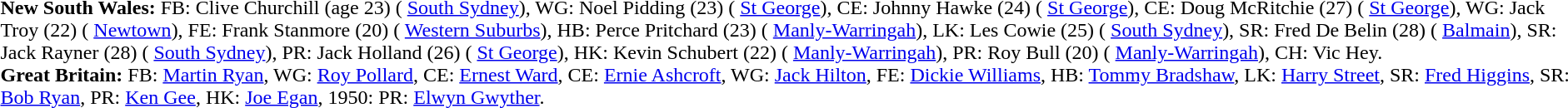<table width="100%" class="mw-collapsible mw-collapsed">
<tr>
<td valign="top" width="50%"><br><strong>New South Wales:</strong> FB: Clive Churchill (age 23) ( <a href='#'>South Sydney</a>), WG: Noel Pidding (23) ( <a href='#'>St George</a>), CE: Johnny Hawke (24) ( <a href='#'>St George</a>), CE: Doug McRitchie (27) ( <a href='#'>St George</a>), WG: Jack Troy (22) ( <a href='#'>Newtown</a>), FE: Frank Stanmore (20) ( <a href='#'>Western Suburbs</a>), HB: Perce Pritchard (23) ( <a href='#'>Manly-Warringah</a>), LK: Les Cowie (25) ( <a href='#'>South Sydney</a>), SR: Fred De Belin (28) ( <a href='#'>Balmain</a>), SR: Jack Rayner (28) ( <a href='#'>South Sydney</a>), PR: Jack Holland (26) ( <a href='#'>St George</a>), HK: Kevin Schubert (22) ( <a href='#'>Manly-Warringah</a>), PR: Roy Bull (20) ( <a href='#'>Manly-Warringah</a>), CH: Vic Hey.<br><strong>Great Britain:</strong> FB: <a href='#'>Martin Ryan</a>, WG: <a href='#'>Roy Pollard</a>, CE: <a href='#'>Ernest Ward</a>, CE: <a href='#'>Ernie Ashcroft</a>, WG: <a href='#'>Jack Hilton</a>, FE: <a href='#'>Dickie Williams</a>, HB: <a href='#'>Tommy Bradshaw</a>, LK: <a href='#'>Harry Street</a>, SR: <a href='#'>Fred Higgins</a>, SR: <a href='#'>Bob Ryan</a>, PR: <a href='#'>Ken Gee</a>, HK: <a href='#'>Joe Egan</a>, 1950: PR: <a href='#'>Elwyn Gwyther</a>.</td>
</tr>
</table>
